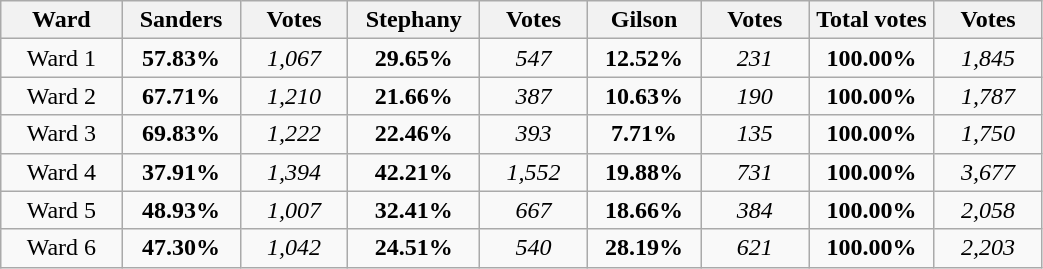<table width="55%" class="wikitable sortable">
<tr>
<th width="9%">Ward</th>
<th width="8%">Sanders</th>
<th width="8%">Votes</th>
<th width="8%">Stephany</th>
<th width="8%">Votes</th>
<th width="8%">Gilson</th>
<th width="8%">Votes</th>
<th width="8%">Total votes</th>
<th width="8%">Votes</th>
</tr>
<tr>
<td align="center" >Ward 1</td>
<td align="center"><strong>57.83%</strong></td>
<td align="center"><em>1,067</em></td>
<td align="center"><strong>29.65%</strong></td>
<td align="center"><em>547</em></td>
<td align="center"><strong>12.52%</strong></td>
<td align="center"><em>231</em></td>
<td align="center"><strong>100.00%</strong></td>
<td align="center"><em>1,845</em></td>
</tr>
<tr>
<td align="center" >Ward 2</td>
<td align="center"><strong>67.71%</strong></td>
<td align="center"><em>1,210</em></td>
<td align="center"><strong>21.66%</strong></td>
<td align="center"><em>387</em></td>
<td align="center"><strong>10.63%</strong></td>
<td align="center"><em>190</em></td>
<td align="center"><strong>100.00%</strong></td>
<td align="center"><em>1,787</em></td>
</tr>
<tr>
<td align="center" >Ward 3</td>
<td align="center"><strong>69.83%</strong></td>
<td align="center"><em>1,222</em></td>
<td align="center"><strong>22.46%</strong></td>
<td align="center"><em>393</em></td>
<td align="center"><strong>7.71%</strong></td>
<td align="center"><em>135</em></td>
<td align="center"><strong>100.00%</strong></td>
<td align="center"><em>1,750</em></td>
</tr>
<tr>
<td align="center" >Ward 4</td>
<td align="center"><strong>37.91%</strong></td>
<td align="center"><em>1,394</em></td>
<td align="center"><strong>42.21%</strong></td>
<td align="center"><em>1,552</em></td>
<td align="center"><strong>19.88%</strong></td>
<td align="center"><em>731</em></td>
<td align="center"><strong>100.00%</strong></td>
<td align="center"><em>3,677</em></td>
</tr>
<tr>
<td align="center" >Ward 5</td>
<td align="center"><strong>48.93%</strong></td>
<td align="center"><em>1,007</em></td>
<td align="center"><strong>32.41%</strong></td>
<td align="center"><em>667</em></td>
<td align="center"><strong>18.66%</strong></td>
<td align="center"><em>384</em></td>
<td align="center"><strong>100.00%</strong></td>
<td align="center"><em>2,058</em></td>
</tr>
<tr>
<td align="center" >Ward 6</td>
<td align="center"><strong>47.30%</strong></td>
<td align="center"><em>1,042</em></td>
<td align="center"><strong>24.51%</strong></td>
<td align="center"><em>540</em></td>
<td align="center"><strong>28.19%</strong></td>
<td align="center"><em>621</em></td>
<td align="center"><strong>100.00%</strong></td>
<td align="center"><em>2,203</em></td>
</tr>
</table>
